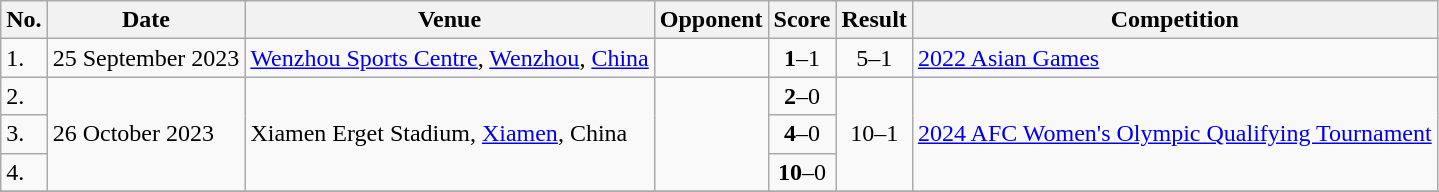<table class="wikitable">
<tr>
<th>No.</th>
<th>Date</th>
<th>Venue</th>
<th>Opponent</th>
<th>Score</th>
<th>Result</th>
<th>Competition</th>
</tr>
<tr>
<td>1.</td>
<td>25 September 2023</td>
<td><a href='#'>Wenzhou Sports Centre</a>, <a href='#'>Wenzhou</a>, <a href='#'>China</a></td>
<td></td>
<td align=center><strong>1</strong>–1</td>
<td align=center>5–1</td>
<td><a href='#'>2022 Asian Games</a></td>
</tr>
<tr>
<td>2.</td>
<td rowspan=3>26 October 2023</td>
<td rowspan=3>Xiamen Erget Stadium, <a href='#'>Xiamen</a>, China</td>
<td rowspan=3></td>
<td align=center><strong>2</strong>–0</td>
<td rowspan=3 align=center>10–1</td>
<td rowspan=3><a href='#'>2024 AFC Women's Olympic Qualifying Tournament</a></td>
</tr>
<tr>
<td>3.</td>
<td align=center><strong>4</strong>–0</td>
</tr>
<tr>
<td>4.</td>
<td align=center><strong>10</strong>–0</td>
</tr>
<tr>
</tr>
</table>
